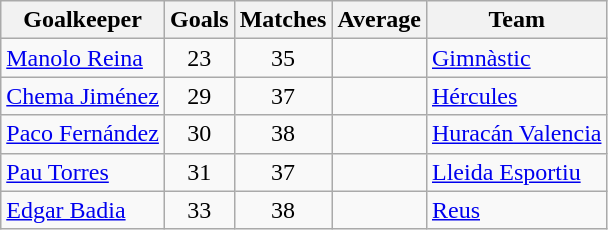<table class="wikitable sortable">
<tr>
<th>Goalkeeper</th>
<th>Goals</th>
<th>Matches</th>
<th>Average</th>
<th>Team</th>
</tr>
<tr>
<td> <a href='#'>Manolo Reina</a></td>
<td align=center>23</td>
<td align=center>35</td>
<td align=center></td>
<td><a href='#'>Gimnàstic</a></td>
</tr>
<tr>
<td> <a href='#'>Chema Jiménez</a></td>
<td align=center>29</td>
<td align=center>37</td>
<td align=center></td>
<td><a href='#'>Hércules</a></td>
</tr>
<tr>
<td> <a href='#'>Paco Fernández</a></td>
<td align=center>30</td>
<td align=center>38</td>
<td align=center></td>
<td><a href='#'>Huracán Valencia</a></td>
</tr>
<tr>
<td> <a href='#'>Pau Torres</a></td>
<td align=center>31</td>
<td align=center>37</td>
<td align=center></td>
<td><a href='#'>Lleida Esportiu</a></td>
</tr>
<tr>
<td> <a href='#'>Edgar Badia</a></td>
<td align=center>33</td>
<td align=center>38</td>
<td align=center></td>
<td><a href='#'>Reus</a></td>
</tr>
</table>
